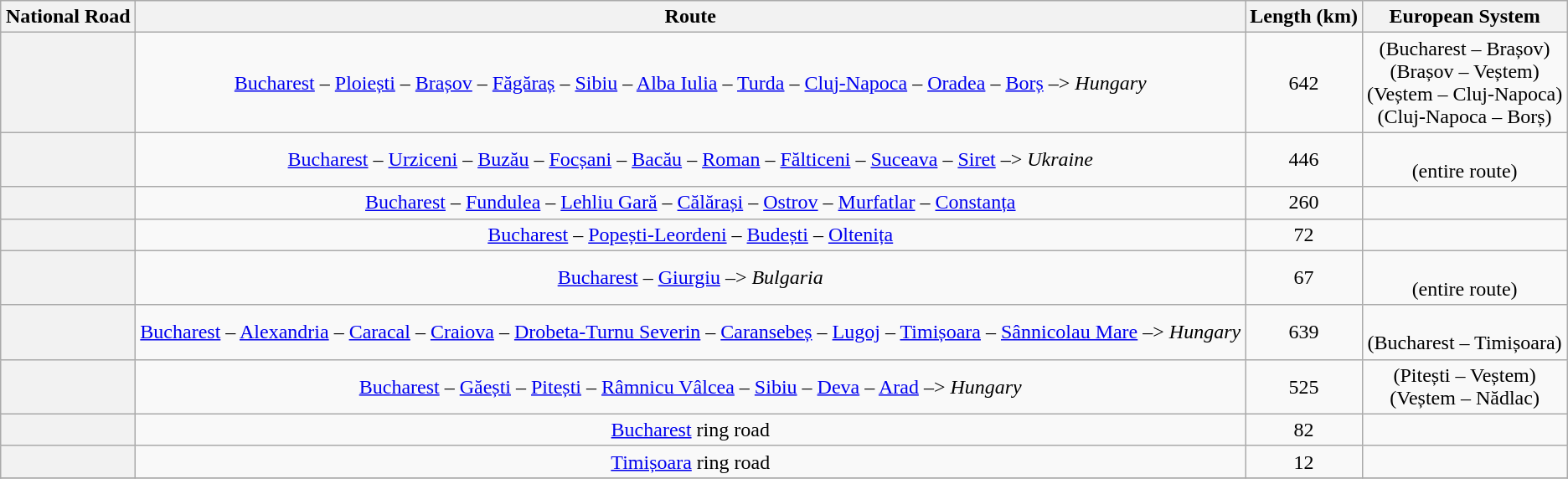<table class=wikitable style="text-align:center;">
<tr>
<th width=100px>National Road</th>
<th>Route</th>
<th>Length (km)</th>
<th>European System</th>
</tr>
<tr>
<th></th>
<td><a href='#'>Bucharest</a> – <a href='#'>Ploiești</a> – <a href='#'>Brașov</a> – <a href='#'>Făgăraș</a> – <a href='#'>Sibiu</a> – <a href='#'>Alba Iulia</a> – <a href='#'>Turda</a> – <a href='#'>Cluj-Napoca</a> – <a href='#'>Oradea</a> – <a href='#'>Borș</a> –> <em>Hungary</em></td>
<td>642</td>
<td> (Bucharest – Brașov)<br> (Brașov – Veștem)<br> (Veștem – Cluj-Napoca)<br> (Cluj-Napoca – Borș)</td>
</tr>
<tr>
<th></th>
<td><a href='#'>Bucharest</a> – <a href='#'>Urziceni</a> – <a href='#'>Buzău</a> – <a href='#'>Focșani</a> – <a href='#'>Bacău</a> – <a href='#'>Roman</a> – <a href='#'>Fălticeni</a> – <a href='#'>Suceava</a> – <a href='#'>Siret</a> –> <em>Ukraine</em></td>
<td>446</td>
<td><br>(entire route)</td>
</tr>
<tr>
<th></th>
<td><a href='#'>Bucharest</a> – <a href='#'>Fundulea</a> – <a href='#'>Lehliu Gară</a> – <a href='#'>Călărași</a> – <a href='#'>Ostrov</a> – <a href='#'>Murfatlar</a> – <a href='#'>Constanța</a></td>
<td>260</td>
<td></td>
</tr>
<tr>
<th></th>
<td><a href='#'>Bucharest</a> – <a href='#'>Popești-Leordeni</a> – <a href='#'>Budești</a> – <a href='#'>Oltenița</a></td>
<td>72</td>
<td></td>
</tr>
<tr>
<th></th>
<td><a href='#'>Bucharest</a> – <a href='#'>Giurgiu</a> –> <em>Bulgaria</em></td>
<td>67</td>
<td><br>(entire route)</td>
</tr>
<tr>
<th></th>
<td><a href='#'>Bucharest</a> – <a href='#'>Alexandria</a> – <a href='#'>Caracal</a> – <a href='#'>Craiova</a> – <a href='#'>Drobeta-Turnu Severin</a> – <a href='#'>Caransebeș</a> – <a href='#'>Lugoj</a> – <a href='#'>Timișoara</a> – <a href='#'>Sânnicolau Mare</a> –> <em>Hungary</em></td>
<td>639</td>
<td><br>(Bucharest – Timișoara)</td>
</tr>
<tr>
<th></th>
<td><a href='#'>Bucharest</a> – <a href='#'>Găești</a> – <a href='#'>Pitești</a> – <a href='#'>Râmnicu Vâlcea</a> – <a href='#'>Sibiu</a> – <a href='#'>Deva</a> – <a href='#'>Arad</a> –> <em>Hungary</em></td>
<td>525</td>
<td> (Pitești – Veștem)<br> (Veștem – Nădlac)</td>
</tr>
<tr>
<th></th>
<td><a href='#'>Bucharest</a> ring road</td>
<td>82</td>
<td></td>
</tr>
<tr>
<th></th>
<td><a href='#'>Timișoara</a> ring road</td>
<td>12</td>
<td></td>
</tr>
<tr>
</tr>
</table>
